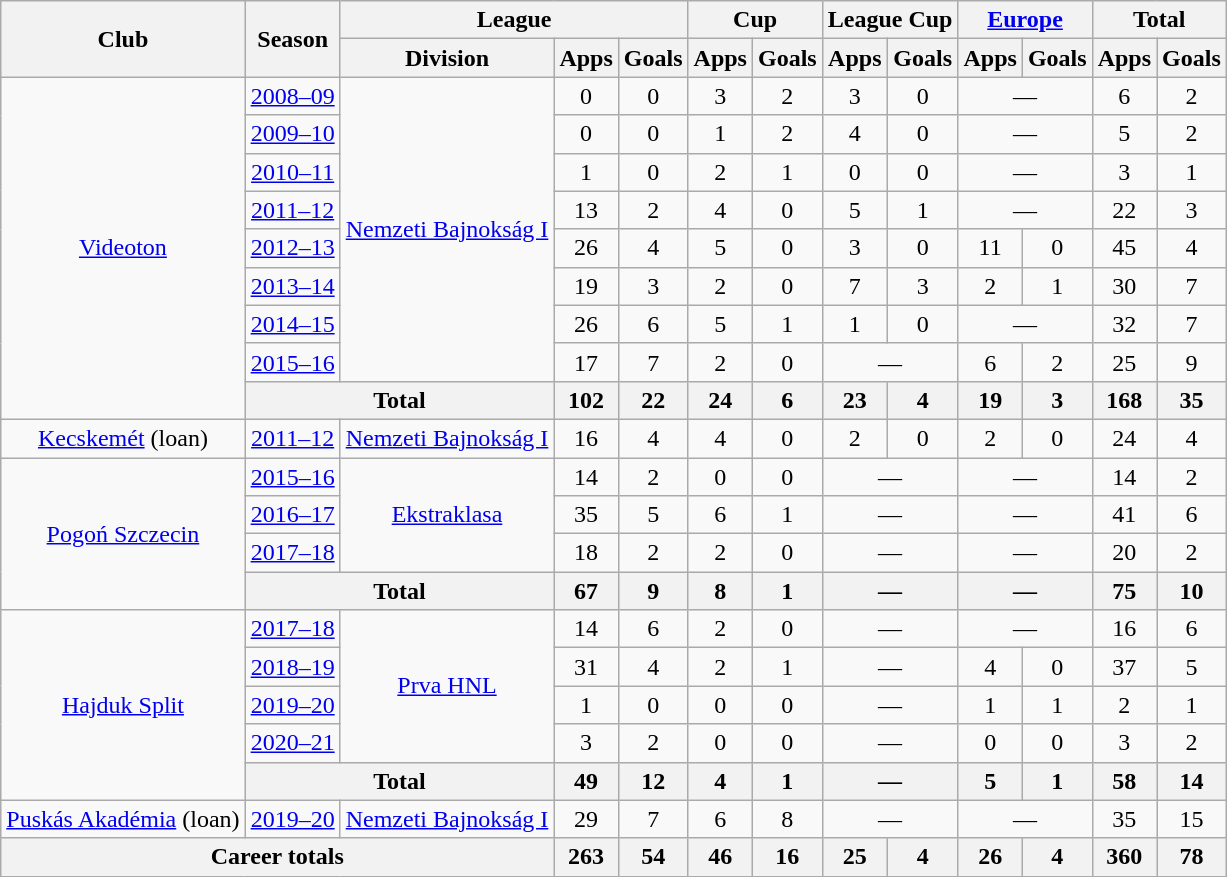<table class="wikitable" style="font-size:100%; text-align: center">
<tr>
<th rowspan="2">Club</th>
<th rowspan="2">Season</th>
<th colspan="3">League</th>
<th colspan="2">Cup</th>
<th colspan="2">League Cup</th>
<th colspan="2"><a href='#'>Europe</a></th>
<th colspan="2">Total</th>
</tr>
<tr>
<th>Division</th>
<th>Apps</th>
<th>Goals</th>
<th>Apps</th>
<th>Goals</th>
<th>Apps</th>
<th>Goals</th>
<th>Apps</th>
<th>Goals</th>
<th>Apps</th>
<th>Goals</th>
</tr>
<tr>
<td rowspan="9"><a href='#'>Videoton</a></td>
<td><a href='#'>2008–09</a></td>
<td rowspan="8"><a href='#'>Nemzeti Bajnokság I</a></td>
<td>0</td>
<td>0</td>
<td>3</td>
<td>2</td>
<td>3</td>
<td>0</td>
<td colspan="2">—</td>
<td>6</td>
<td>2</td>
</tr>
<tr>
<td><a href='#'>2009–10</a></td>
<td>0</td>
<td>0</td>
<td>1</td>
<td>2</td>
<td>4</td>
<td>0</td>
<td colspan="2">—</td>
<td>5</td>
<td>2</td>
</tr>
<tr>
<td><a href='#'>2010–11</a></td>
<td>1</td>
<td>0</td>
<td>2</td>
<td>1</td>
<td>0</td>
<td>0</td>
<td colspan="2">—</td>
<td>3</td>
<td>1</td>
</tr>
<tr>
<td><a href='#'>2011–12</a></td>
<td>13</td>
<td>2</td>
<td>4</td>
<td>0</td>
<td>5</td>
<td>1</td>
<td colspan="2">—</td>
<td>22</td>
<td>3</td>
</tr>
<tr>
<td><a href='#'>2012–13</a></td>
<td>26</td>
<td>4</td>
<td>5</td>
<td>0</td>
<td>3</td>
<td>0</td>
<td>11</td>
<td>0</td>
<td>45</td>
<td>4</td>
</tr>
<tr>
<td><a href='#'>2013–14</a></td>
<td>19</td>
<td>3</td>
<td>2</td>
<td>0</td>
<td>7</td>
<td>3</td>
<td>2</td>
<td>1</td>
<td>30</td>
<td>7</td>
</tr>
<tr>
<td><a href='#'>2014–15</a></td>
<td>26</td>
<td>6</td>
<td>5</td>
<td>1</td>
<td>1</td>
<td>0</td>
<td colspan="2">—</td>
<td>32</td>
<td>7</td>
</tr>
<tr>
<td><a href='#'>2015–16</a></td>
<td>17</td>
<td>7</td>
<td>2</td>
<td>0</td>
<td colspan="2">—</td>
<td>6</td>
<td>2</td>
<td>25</td>
<td>9</td>
</tr>
<tr>
<th colspan="2">Total</th>
<th>102</th>
<th>22</th>
<th>24</th>
<th>6</th>
<th>23</th>
<th>4</th>
<th>19</th>
<th>3</th>
<th>168</th>
<th>35</th>
</tr>
<tr>
<td><a href='#'>Kecskemét</a> (loan)</td>
<td><a href='#'>2011–12</a></td>
<td><a href='#'>Nemzeti Bajnokság I</a></td>
<td>16</td>
<td>4</td>
<td>4</td>
<td>0</td>
<td>2</td>
<td>0</td>
<td>2</td>
<td>0</td>
<td>24</td>
<td>4</td>
</tr>
<tr>
<td rowspan="4"><a href='#'>Pogoń Szczecin</a></td>
<td><a href='#'>2015–16</a></td>
<td rowspan="3"><a href='#'>Ekstraklasa</a></td>
<td>14</td>
<td>2</td>
<td>0</td>
<td>0</td>
<td colspan="2">—</td>
<td colspan="2">—</td>
<td>14</td>
<td>2</td>
</tr>
<tr>
<td><a href='#'>2016–17</a></td>
<td>35</td>
<td>5</td>
<td>6</td>
<td>1</td>
<td colspan="2">—</td>
<td colspan="2">—</td>
<td>41</td>
<td>6</td>
</tr>
<tr>
<td><a href='#'>2017–18</a></td>
<td>18</td>
<td>2</td>
<td>2</td>
<td>0</td>
<td colspan="2">—</td>
<td colspan="2">—</td>
<td>20</td>
<td>2</td>
</tr>
<tr>
<th colspan="2">Total</th>
<th>67</th>
<th>9</th>
<th>8</th>
<th>1</th>
<th colspan="2">—</th>
<th colspan="2">—</th>
<th>75</th>
<th>10</th>
</tr>
<tr>
<td rowspan="5"><a href='#'>Hajduk Split</a></td>
<td><a href='#'>2017–18</a></td>
<td rowspan="4"><a href='#'>Prva HNL</a></td>
<td>14</td>
<td>6</td>
<td>2</td>
<td>0</td>
<td colspan="2">—</td>
<td colspan="2">—</td>
<td>16</td>
<td>6</td>
</tr>
<tr>
<td><a href='#'>2018–19</a></td>
<td>31</td>
<td>4</td>
<td>2</td>
<td>1</td>
<td colspan="2">—</td>
<td>4</td>
<td>0</td>
<td>37</td>
<td>5</td>
</tr>
<tr>
<td><a href='#'>2019–20</a></td>
<td>1</td>
<td>0</td>
<td>0</td>
<td>0</td>
<td colspan="2">—</td>
<td>1</td>
<td>1</td>
<td>2</td>
<td>1</td>
</tr>
<tr>
<td><a href='#'>2020–21</a></td>
<td>3</td>
<td>2</td>
<td>0</td>
<td>0</td>
<td colspan="2">—</td>
<td>0</td>
<td>0</td>
<td>3</td>
<td>2</td>
</tr>
<tr>
<th colspan="2">Total</th>
<th>49</th>
<th>12</th>
<th>4</th>
<th>1</th>
<th colspan="2">—</th>
<th>5</th>
<th>1</th>
<th>58</th>
<th>14</th>
</tr>
<tr>
<td><a href='#'>Puskás Akadémia</a> (loan)</td>
<td><a href='#'>2019–20</a></td>
<td><a href='#'>Nemzeti Bajnokság I</a></td>
<td>29</td>
<td>7</td>
<td>6</td>
<td>8</td>
<td colspan="2">—</td>
<td colspan="2">—</td>
<td>35</td>
<td>15</td>
</tr>
<tr>
<th colspan="3">Career totals</th>
<th>263</th>
<th>54</th>
<th>46</th>
<th>16</th>
<th>25</th>
<th>4</th>
<th>26</th>
<th>4</th>
<th>360</th>
<th>78</th>
</tr>
</table>
